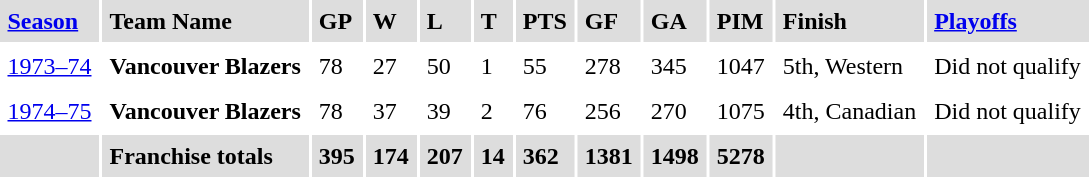<table cellpadding=5>
<tr bgcolor="#dddddd">
<td><strong><a href='#'>Season</a></strong></td>
<td><strong>Team Name</strong></td>
<td><strong>GP</strong></td>
<td><strong>W</strong></td>
<td><strong>L</strong></td>
<td><strong>T</strong></td>
<td><strong>PTS</strong></td>
<td><strong>GF</strong></td>
<td><strong>GA</strong></td>
<td><strong>PIM</strong></td>
<td><strong>Finish</strong></td>
<td><strong><a href='#'>Playoffs</a></strong></td>
</tr>
<tr>
<td><a href='#'>1973–74</a></td>
<td><strong>Vancouver Blazers</strong></td>
<td>78</td>
<td>27</td>
<td>50</td>
<td>1</td>
<td>55</td>
<td>278</td>
<td>345</td>
<td>1047</td>
<td>5th, Western</td>
<td>Did not qualify</td>
</tr>
<tr>
<td><a href='#'>1974–75</a></td>
<td><strong>Vancouver Blazers</strong></td>
<td>78</td>
<td>37</td>
<td>39</td>
<td>2</td>
<td>76</td>
<td>256</td>
<td>270</td>
<td>1075</td>
<td>4th, Canadian</td>
<td>Did not qualify</td>
</tr>
<tr bgcolor="#dddddd">
<td></td>
<td><strong>Franchise totals</strong></td>
<td><strong>395</strong></td>
<td><strong>174</strong></td>
<td><strong>207</strong></td>
<td><strong>14</strong></td>
<td><strong>362</strong></td>
<td><strong>1381</strong></td>
<td><strong>1498</strong></td>
<td><strong>5278</strong></td>
<td></td>
<td></td>
</tr>
</table>
